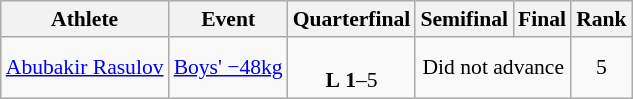<table class="wikitable" style="text-align:left; font-size:90%">
<tr>
<th>Athlete</th>
<th>Event</th>
<th>Quarterfinal</th>
<th>Semifinal</th>
<th>Final</th>
<th>Rank</th>
</tr>
<tr>
<td><a href='#'>Abubakir Rasulov</a></td>
<td><a href='#'>Boys' −48kg</a></td>
<td align=center> <br> <strong>L</strong> <strong>1</strong>–5</td>
<td align=center colspan=2>Did not advance</td>
<td align=center>5</td>
</tr>
</table>
